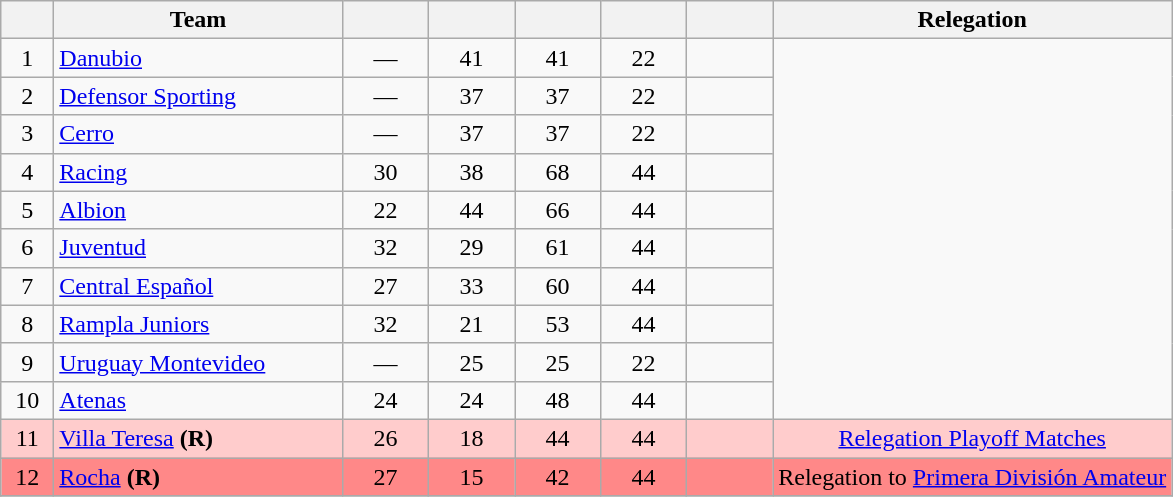<table class="wikitable" style="text-align: center;">
<tr>
<th width=28><br></th>
<th width=185>Team</th>
<th width=50></th>
<th width=50></th>
<th width=50></th>
<th width=50></th>
<th width=50><br></th>
<th>Relegation</th>
</tr>
<tr>
<td>1</td>
<td align="left"><a href='#'>Danubio</a></td>
<td>—</td>
<td>41</td>
<td>41</td>
<td>22</td>
<td><strong></strong></td>
<td rowspan=10></td>
</tr>
<tr>
<td>2</td>
<td align="left"><a href='#'>Defensor Sporting</a></td>
<td>—</td>
<td>37</td>
<td>37</td>
<td>22</td>
<td><strong></strong></td>
</tr>
<tr>
<td>3</td>
<td align="left"><a href='#'>Cerro</a></td>
<td>—</td>
<td>37</td>
<td>37</td>
<td>22</td>
<td><strong></strong></td>
</tr>
<tr>
<td>4</td>
<td align="left"><a href='#'>Racing</a></td>
<td>30</td>
<td>38</td>
<td>68</td>
<td>44</td>
<td><strong></strong></td>
</tr>
<tr>
<td>5</td>
<td align="left"><a href='#'>Albion</a></td>
<td>22</td>
<td>44</td>
<td>66</td>
<td>44</td>
<td><strong></strong></td>
</tr>
<tr>
<td>6</td>
<td align="left"><a href='#'>Juventud</a></td>
<td>32</td>
<td>29</td>
<td>61</td>
<td>44</td>
<td><strong></strong></td>
</tr>
<tr>
<td>7</td>
<td align="left"><a href='#'>Central Español</a></td>
<td>27</td>
<td>33</td>
<td>60</td>
<td>44</td>
<td><strong></strong></td>
</tr>
<tr>
<td>8</td>
<td align="left"><a href='#'>Rampla Juniors</a></td>
<td>32</td>
<td>21</td>
<td>53</td>
<td>44</td>
<td><strong></strong></td>
</tr>
<tr>
<td>9</td>
<td align="left"><a href='#'>Uruguay Montevideo</a></td>
<td>—</td>
<td>25</td>
<td>25</td>
<td>22</td>
<td><strong></strong></td>
</tr>
<tr>
<td>10</td>
<td align="left"><a href='#'>Atenas</a></td>
<td>24</td>
<td>24</td>
<td>48</td>
<td>44</td>
<td><strong></strong></td>
</tr>
<tr bgcolor=#FFCCCC>
<td>11</td>
<td align="left"><a href='#'>Villa Teresa</a> <strong>(R)</strong></td>
<td>26</td>
<td>18</td>
<td>44</td>
<td>44</td>
<td><strong></strong></td>
<td><a href='#'>Relegation Playoff Matches</a></td>
</tr>
<tr bgcolor=#FF8888>
<td>12</td>
<td align="left"><a href='#'>Rocha</a> <strong>(R)</strong></td>
<td>27</td>
<td>15</td>
<td>42</td>
<td>44</td>
<td><strong></strong></td>
<td>Relegation to <a href='#'>Primera División Amateur</a></td>
</tr>
<tr>
</tr>
</table>
